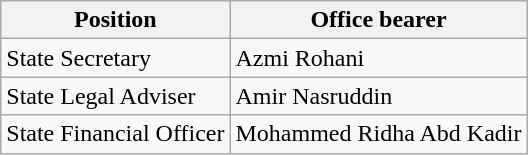<table class="wikitable">
<tr>
<th>Position</th>
<th>Office bearer</th>
</tr>
<tr>
<td>State Secretary</td>
<td>Azmi Rohani</td>
</tr>
<tr>
<td>State Legal Adviser</td>
<td>Amir Nasruddin</td>
</tr>
<tr>
<td>State Financial Officer</td>
<td>Mohammed Ridha Abd Kadir</td>
</tr>
</table>
